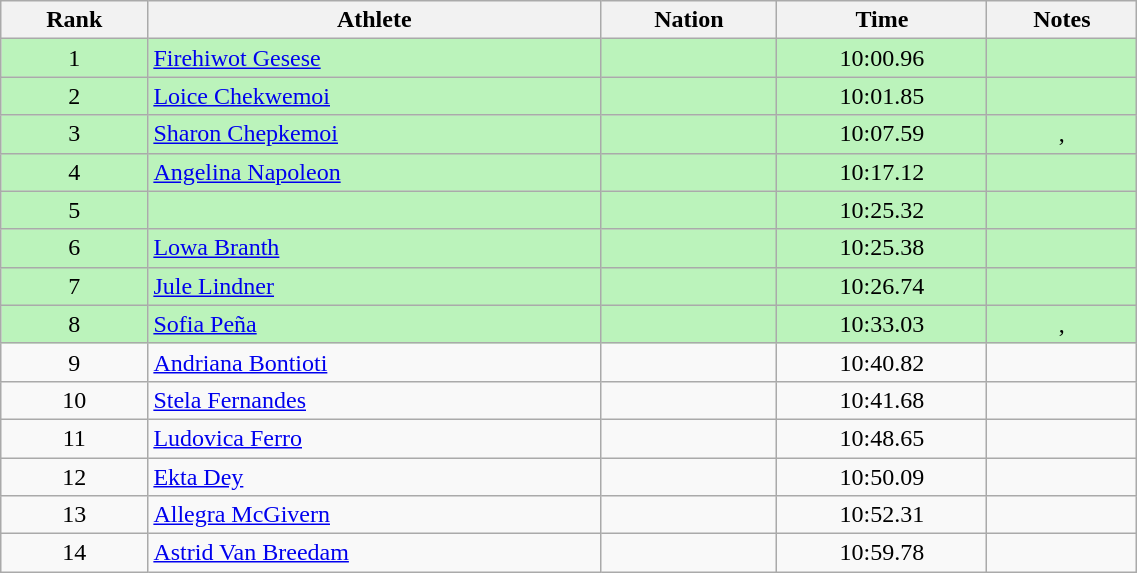<table class="wikitable sortable" style="text-align:center;width: 60%;">
<tr>
<th scope="col">Rank</th>
<th scope="col">Athlete</th>
<th scope="col">Nation</th>
<th scope="col">Time</th>
<th scope="col">Notes</th>
</tr>
<tr bgcolor=bbf3bb>
<td>1</td>
<td align=left><a href='#'>Firehiwot Gesese</a></td>
<td align=left></td>
<td>10:00.96</td>
<td></td>
</tr>
<tr bgcolor=bbf3bb>
<td>2</td>
<td align=left><a href='#'>Loice Chekwemoi</a></td>
<td align=left></td>
<td>10:01.85</td>
<td></td>
</tr>
<tr bgcolor=bbf3bb>
<td>3</td>
<td align=left><a href='#'>Sharon Chepkemoi</a></td>
<td align=left></td>
<td>10:07.59</td>
<td>, </td>
</tr>
<tr bgcolor=bbf3bb>
<td>4</td>
<td align=left><a href='#'>Angelina Napoleon</a></td>
<td align=left></td>
<td>10:17.12</td>
<td></td>
</tr>
<tr bgcolor=bbf3bb>
<td>5</td>
<td align=left></td>
<td align=left></td>
<td>10:25.32</td>
<td></td>
</tr>
<tr bgcolor=bbf3bb>
<td>6</td>
<td align=left><a href='#'>Lowa Branth</a></td>
<td align=left></td>
<td>10:25.38</td>
<td></td>
</tr>
<tr bgcolor=bbf3bb>
<td>7</td>
<td align=left><a href='#'>Jule Lindner</a></td>
<td align=left></td>
<td>10:26.74</td>
<td></td>
</tr>
<tr bgcolor=bbf3bb>
<td>8</td>
<td align=left><a href='#'>Sofia Peña</a></td>
<td align=left></td>
<td>10:33.03</td>
<td>, </td>
</tr>
<tr>
<td>9</td>
<td align=left><a href='#'>Andriana Bontioti</a></td>
<td align=left></td>
<td>10:40.82</td>
<td></td>
</tr>
<tr>
<td>10</td>
<td align=left><a href='#'>Stela Fernandes</a></td>
<td align=left></td>
<td>10:41.68</td>
<td></td>
</tr>
<tr>
<td>11</td>
<td align=left><a href='#'>Ludovica Ferro</a></td>
<td align=left></td>
<td>10:48.65</td>
<td></td>
</tr>
<tr>
<td>12</td>
<td align=left><a href='#'>Ekta Dey</a></td>
<td align=left></td>
<td>10:50.09</td>
<td></td>
</tr>
<tr>
<td>13</td>
<td align=left><a href='#'>Allegra McGivern</a></td>
<td align=left></td>
<td>10:52.31</td>
<td></td>
</tr>
<tr>
<td>14</td>
<td align=left><a href='#'>Astrid Van Breedam</a></td>
<td align=left></td>
<td>10:59.78</td>
<td></td>
</tr>
</table>
